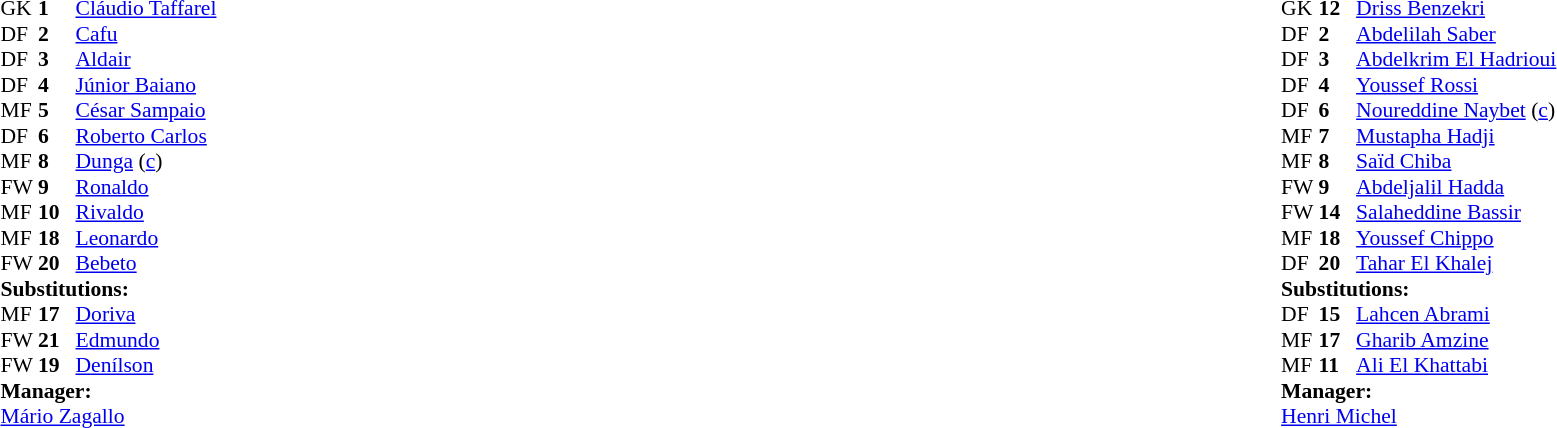<table width="100%">
<tr>
<td valign="top" width="50%"><br><table style="font-size: 90%" cellspacing="0" cellpadding="0">
<tr>
<th width="25"></th>
<th width="25"></th>
</tr>
<tr>
<td>GK</td>
<td><strong>1</strong></td>
<td><a href='#'>Cláudio Taffarel</a></td>
</tr>
<tr>
<td>DF</td>
<td><strong>2</strong></td>
<td><a href='#'>Cafu</a></td>
</tr>
<tr>
<td>DF</td>
<td><strong>3</strong></td>
<td><a href='#'>Aldair</a></td>
</tr>
<tr>
<td>DF</td>
<td><strong>4</strong></td>
<td><a href='#'>Júnior Baiano</a></td>
<td></td>
</tr>
<tr>
<td>MF</td>
<td><strong>5</strong></td>
<td><a href='#'>César Sampaio</a></td>
<td></td>
<td></td>
</tr>
<tr>
<td>DF</td>
<td><strong>6</strong></td>
<td><a href='#'>Roberto Carlos</a></td>
</tr>
<tr>
<td>MF</td>
<td><strong>8</strong></td>
<td><a href='#'>Dunga</a> (<a href='#'>c</a>)</td>
</tr>
<tr>
<td>FW</td>
<td><strong>9</strong></td>
<td><a href='#'>Ronaldo</a></td>
</tr>
<tr>
<td>MF</td>
<td><strong>10</strong></td>
<td><a href='#'>Rivaldo</a></td>
<td></td>
<td></td>
</tr>
<tr>
<td>MF</td>
<td><strong>18</strong></td>
<td><a href='#'>Leonardo</a></td>
</tr>
<tr>
<td>FW</td>
<td><strong>20</strong></td>
<td><a href='#'>Bebeto</a></td>
<td></td>
<td></td>
</tr>
<tr>
<td colspan=3><strong>Substitutions:</strong></td>
</tr>
<tr>
<td>MF</td>
<td><strong>17</strong></td>
<td><a href='#'>Doriva</a></td>
<td></td>
<td></td>
</tr>
<tr>
<td>FW</td>
<td><strong>21</strong></td>
<td><a href='#'>Edmundo</a></td>
<td></td>
<td></td>
</tr>
<tr>
<td>FW</td>
<td><strong>19</strong></td>
<td><a href='#'>Denílson</a></td>
<td></td>
<td></td>
</tr>
<tr>
<td colspan=3><strong>Manager:</strong></td>
</tr>
<tr>
<td colspan="4"><a href='#'>Mário Zagallo</a></td>
</tr>
</table>
</td>
<td></td>
<td valign="top" width="50%"><br><table style="font-size: 90%" cellspacing="0" cellpadding="0" align=center>
<tr>
<th width="25"></th>
<th width="25"></th>
</tr>
<tr>
<td>GK</td>
<td><strong>12</strong></td>
<td><a href='#'>Driss Benzekri</a></td>
</tr>
<tr>
<td>DF</td>
<td><strong>2</strong></td>
<td><a href='#'>Abdelilah Saber</a></td>
<td></td>
<td></td>
</tr>
<tr>
<td>DF</td>
<td><strong>3</strong></td>
<td><a href='#'>Abdelkrim El Hadrioui</a></td>
</tr>
<tr>
<td>DF</td>
<td><strong>4</strong></td>
<td><a href='#'>Youssef Rossi</a></td>
</tr>
<tr>
<td>DF</td>
<td><strong>6</strong></td>
<td><a href='#'>Noureddine Naybet</a> (<a href='#'>c</a>)</td>
</tr>
<tr>
<td>MF</td>
<td><strong>7</strong></td>
<td><a href='#'>Mustapha Hadji</a></td>
</tr>
<tr>
<td>MF</td>
<td><strong>8</strong></td>
<td><a href='#'>Saïd Chiba</a></td>
<td></td>
<td></td>
</tr>
<tr>
<td>FW</td>
<td><strong>9</strong></td>
<td><a href='#'>Abdeljalil Hadda</a></td>
<td></td>
<td></td>
</tr>
<tr>
<td>FW</td>
<td><strong>14</strong></td>
<td><a href='#'>Salaheddine Bassir</a></td>
</tr>
<tr>
<td>MF</td>
<td><strong>18</strong></td>
<td><a href='#'>Youssef Chippo</a></td>
</tr>
<tr>
<td>DF</td>
<td><strong>20</strong></td>
<td><a href='#'>Tahar El Khalej</a></td>
</tr>
<tr>
<td colspan=3><strong>Substitutions:</strong></td>
</tr>
<tr>
<td>DF</td>
<td><strong>15</strong></td>
<td><a href='#'>Lahcen Abrami</a></td>
<td></td>
<td></td>
</tr>
<tr>
<td>MF</td>
<td><strong>17</strong></td>
<td><a href='#'>Gharib Amzine</a></td>
<td></td>
<td></td>
</tr>
<tr>
<td>MF</td>
<td><strong>11</strong></td>
<td><a href='#'>Ali El Khattabi</a></td>
<td></td>
<td></td>
</tr>
<tr>
<td colspan=3><strong>Manager:</strong></td>
</tr>
<tr>
<td colspan="4"> <a href='#'>Henri Michel</a></td>
</tr>
</table>
</td>
</tr>
</table>
